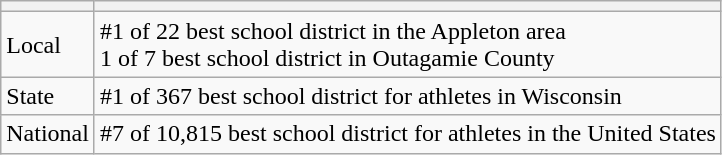<table class="wikitable">
<tr>
<th></th>
<th></th>
</tr>
<tr>
<td>Local</td>
<td>#1 of 22 best school district in the Appleton area<br>1 of 7 best school district in Outagamie County</td>
</tr>
<tr>
<td>State</td>
<td>#1 of 367 best school district for athletes in Wisconsin</td>
</tr>
<tr>
<td>National</td>
<td>#7 of 10,815 best school district for athletes in the United States</td>
</tr>
</table>
